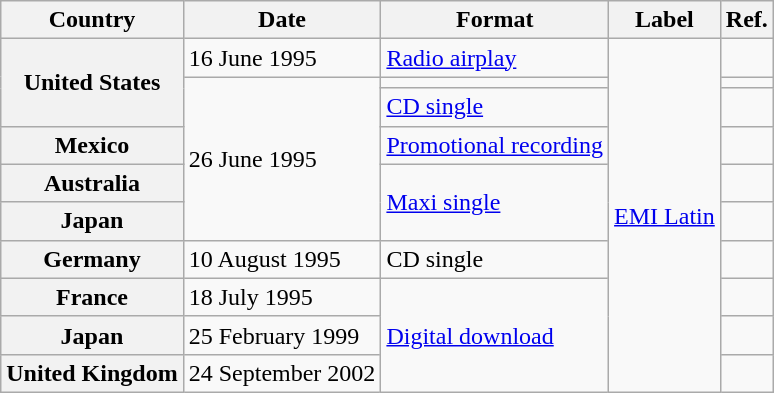<table class="wikitable plainrowheaders">
<tr>
<th scope="col">Country</th>
<th scope="col">Date</th>
<th scope="col">Format</th>
<th scope="col">Label</th>
<th>Ref.</th>
</tr>
<tr>
<th rowspan="3" scope="row">United States</th>
<td>16 June 1995</td>
<td><a href='#'>Radio airplay</a></td>
<td rowspan="10"><a href='#'>EMI Latin</a></td>
<td></td>
</tr>
<tr>
<td rowspan="5">26 June 1995</td>
<td></td>
<td></td>
</tr>
<tr>
<td><a href='#'>CD single</a></td>
<td></td>
</tr>
<tr>
<th scope="row">Mexico</th>
<td><a href='#'>Promotional recording</a></td>
<td></td>
</tr>
<tr>
<th scope="row">Australia</th>
<td rowspan="2"><a href='#'>Maxi single</a></td>
<td></td>
</tr>
<tr>
<th scope="row">Japan</th>
<td></td>
</tr>
<tr>
<th scope="row">Germany</th>
<td>10 August 1995</td>
<td>CD single</td>
<td></td>
</tr>
<tr>
<th scope="row">France</th>
<td>18 July 1995</td>
<td rowspan="3"><a href='#'>Digital download</a></td>
<td></td>
</tr>
<tr>
<th scope="row">Japan</th>
<td>25 February 1999</td>
<td></td>
</tr>
<tr>
<th scope="row">United Kingdom</th>
<td>24 September 2002</td>
<td></td>
</tr>
</table>
